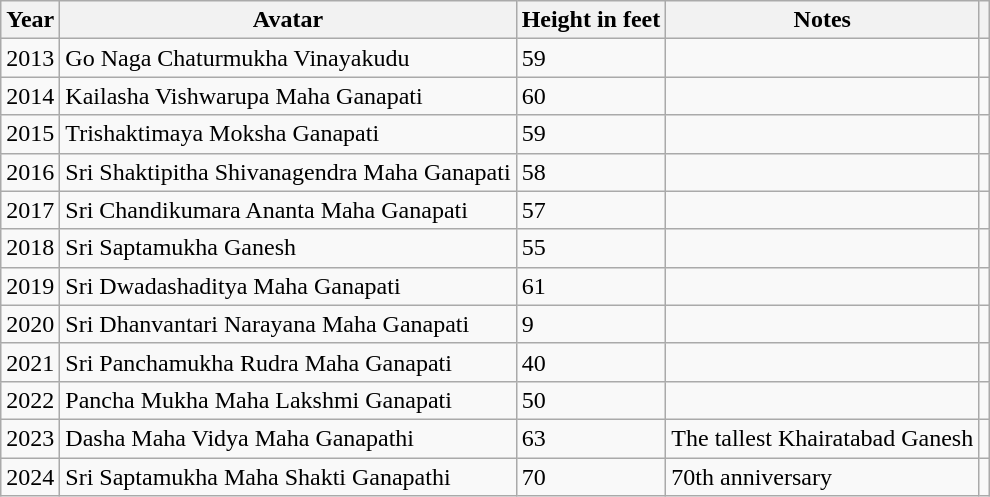<table class="wikitable sortable">
<tr>
<th>Year</th>
<th>Avatar</th>
<th>Height in feet</th>
<th>Notes</th>
<th class="unsortable"></th>
</tr>
<tr>
<td>2013</td>
<td>Go Naga Chaturmukha Vinayakudu</td>
<td>59</td>
<td></td>
<td></td>
</tr>
<tr>
<td>2014</td>
<td>Kailasha Vishwarupa Maha Ganapati</td>
<td>60</td>
<td></td>
<td></td>
</tr>
<tr>
<td>2015</td>
<td>Trishaktimaya Moksha Ganapati</td>
<td>59</td>
<td></td>
<td></td>
</tr>
<tr>
<td>2016</td>
<td>Sri Shaktipitha Shivanagendra Maha Ganapati</td>
<td>58</td>
<td></td>
<td></td>
</tr>
<tr>
<td>2017</td>
<td>Sri Chandikumara Ananta Maha Ganapati</td>
<td>57</td>
<td></td>
<td></td>
</tr>
<tr>
<td>2018</td>
<td>Sri Saptamukha Ganesh</td>
<td>55</td>
<td></td>
<td></td>
</tr>
<tr>
<td>2019</td>
<td>Sri Dwadashaditya Maha Ganapati</td>
<td>61</td>
<td></td>
<td></td>
</tr>
<tr>
<td>2020</td>
<td>Sri Dhanvantari Narayana Maha Ganapati</td>
<td>9</td>
<td></td>
<td></td>
</tr>
<tr>
<td>2021</td>
<td>Sri Panchamukha Rudra Maha Ganapati</td>
<td>40</td>
<td></td>
<td></td>
</tr>
<tr>
<td>2022</td>
<td>Pancha Mukha Maha Lakshmi Ganapati</td>
<td>50</td>
<td></td>
<td></td>
</tr>
<tr>
<td>2023</td>
<td>Dasha Maha Vidya Maha Ganapathi</td>
<td>63</td>
<td>The tallest Khairatabad Ganesh</td>
<td></td>
</tr>
<tr>
<td>2024</td>
<td>Sri Saptamukha Maha Shakti Ganapathi</td>
<td>70</td>
<td>70th anniversary</td>
<td></td>
</tr>
</table>
